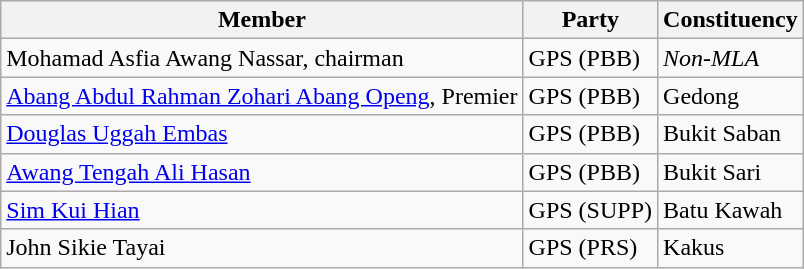<table class="wikitable">
<tr>
<th><strong>Member</strong></th>
<th><strong>Party</strong></th>
<th><strong>Constituency</strong></th>
</tr>
<tr>
<td>Mohamad Asfia Awang Nassar, chairman</td>
<td>GPS (PBB)</td>
<td><em>Non-MLA</em></td>
</tr>
<tr>
<td><a href='#'>Abang Abdul Rahman Zohari Abang Openg</a>, Premier</td>
<td>GPS (PBB)</td>
<td>Gedong</td>
</tr>
<tr>
<td><a href='#'>Douglas Uggah Embas</a></td>
<td>GPS (PBB)</td>
<td>Bukit Saban</td>
</tr>
<tr>
<td><a href='#'>Awang Tengah Ali Hasan</a></td>
<td>GPS (PBB)</td>
<td>Bukit Sari</td>
</tr>
<tr>
<td><a href='#'>Sim Kui Hian</a></td>
<td>GPS (SUPP)</td>
<td>Batu Kawah</td>
</tr>
<tr>
<td>John Sikie Tayai</td>
<td>GPS (PRS)</td>
<td>Kakus</td>
</tr>
</table>
